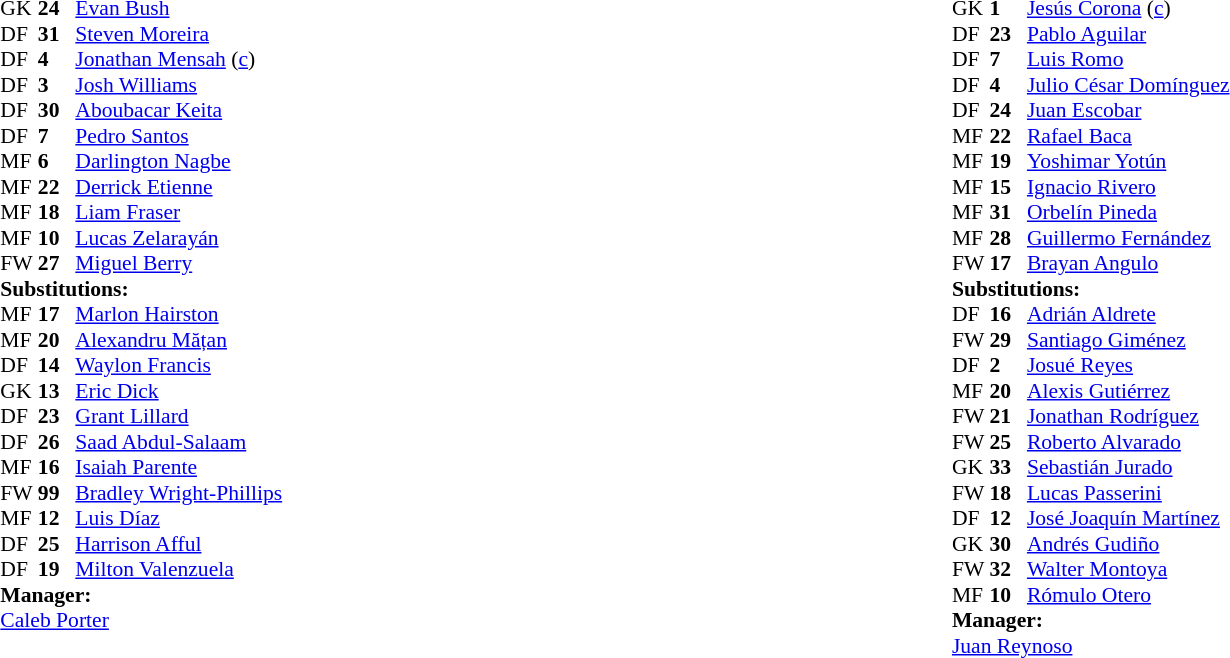<table width=100%>
<tr>
<td valign=top width=50%><br><table style="font-size:90%" cellspacing=0 cellpadding=0 align=center>
<tr>
<th width=25></th>
<th width=25></th>
</tr>
<tr>
<td>GK</td>
<td><strong>24</strong></td>
<td> <a href='#'>Evan Bush</a></td>
</tr>
<tr>
<td>DF</td>
<td><strong>31</strong></td>
<td> <a href='#'>Steven Moreira</a></td>
<td></td>
<td></td>
</tr>
<tr>
<td>DF</td>
<td><strong>4</strong></td>
<td> <a href='#'>Jonathan Mensah</a> (<a href='#'>c</a>)</td>
</tr>
<tr>
<td>DF</td>
<td><strong>3</strong></td>
<td> <a href='#'>Josh Williams</a></td>
</tr>
<tr>
<td>DF</td>
<td><strong>30</strong></td>
<td> <a href='#'>Aboubacar Keita</a></td>
</tr>
<tr>
<td>DF</td>
<td><strong>7</strong></td>
<td> <a href='#'>Pedro Santos</a></td>
</tr>
<tr>
<td>MF</td>
<td><strong>6</strong></td>
<td> <a href='#'>Darlington Nagbe</a></td>
<td></td>
<td></td>
</tr>
<tr>
<td>MF</td>
<td><strong>22</strong></td>
<td> <a href='#'>Derrick Etienne</a></td>
<td></td>
<td></td>
</tr>
<tr>
<td>MF</td>
<td><strong>18</strong></td>
<td> <a href='#'>Liam Fraser</a></td>
</tr>
<tr>
<td>MF</td>
<td><strong>10</strong></td>
<td> <a href='#'>Lucas Zelarayán</a></td>
<td></td>
<td></td>
</tr>
<tr>
<td>FW</td>
<td><strong>27</strong></td>
<td> <a href='#'>Miguel Berry</a></td>
<td></td>
<td></td>
</tr>
<tr>
<td colspan=3><strong>Substitutions:</strong></td>
</tr>
<tr>
<td>MF</td>
<td><strong>17</strong></td>
<td> <a href='#'>Marlon Hairston</a></td>
<td></td>
<td></td>
</tr>
<tr>
<td>MF</td>
<td><strong>20</strong></td>
<td> <a href='#'>Alexandru Mățan</a></td>
</tr>
<tr>
<td>DF</td>
<td><strong>14</strong></td>
<td> <a href='#'>Waylon Francis</a></td>
</tr>
<tr>
<td>GK</td>
<td><strong>13</strong></td>
<td> <a href='#'>Eric Dick</a></td>
</tr>
<tr>
<td>DF</td>
<td><strong>23</strong></td>
<td> <a href='#'>Grant Lillard</a></td>
</tr>
<tr>
<td>DF</td>
<td><strong>26</strong></td>
<td> <a href='#'>Saad Abdul-Salaam</a></td>
</tr>
<tr>
<td>MF</td>
<td><strong>16</strong></td>
<td> <a href='#'>Isaiah Parente</a></td>
</tr>
<tr>
<td>FW</td>
<td><strong>99</strong></td>
<td> <a href='#'>Bradley Wright-Phillips</a></td>
<td></td>
<td></td>
</tr>
<tr>
<td>MF</td>
<td><strong>12</strong></td>
<td> <a href='#'>Luis Díaz</a></td>
<td></td>
<td> </td>
</tr>
<tr>
<td>DF</td>
<td><strong>25</strong></td>
<td> <a href='#'>Harrison Afful</a></td>
<td></td>
<td></td>
</tr>
<tr>
<td>DF</td>
<td><strong>19</strong></td>
<td> <a href='#'>Milton Valenzuela</a></td>
<td></td>
<td></td>
</tr>
<tr>
<td colspan=3><strong>Manager:</strong></td>
</tr>
<tr>
<td colspan=4> <a href='#'>Caleb Porter</a></td>
</tr>
</table>
</td>
<td valign=top></td>
<td valign=top width=50%><br><table style="font-size:90%" cellspacing=0 cellpadding=0 align=center>
<tr>
<th width=25></th>
<th width=25></th>
</tr>
<tr>
<td>GK</td>
<td><strong>1</strong></td>
<td> <a href='#'>Jesús Corona</a> (<a href='#'>c</a>)</td>
<td></td>
<td></td>
</tr>
<tr>
<td>DF</td>
<td><strong>23</strong></td>
<td> <a href='#'>Pablo Aguilar</a></td>
<td></td>
<td> </td>
</tr>
<tr>
<td>DF</td>
<td><strong>7</strong></td>
<td> <a href='#'>Luis Romo</a></td>
</tr>
<tr>
<td>DF</td>
<td><strong>4</strong></td>
<td> <a href='#'>Julio César Domínguez</a></td>
<td></td>
<td></td>
</tr>
<tr>
<td>DF</td>
<td><strong>24</strong></td>
<td> <a href='#'>Juan Escobar</a></td>
<td></td>
<td></td>
</tr>
<tr>
<td>MF</td>
<td><strong>22</strong></td>
<td> <a href='#'>Rafael Baca</a></td>
<td></td>
<td> </td>
</tr>
<tr>
<td>MF</td>
<td><strong>19</strong></td>
<td> <a href='#'>Yoshimar Yotún</a></td>
<td></td>
<td></td>
</tr>
<tr>
<td>MF</td>
<td><strong>15</strong></td>
<td> <a href='#'>Ignacio Rivero</a></td>
<td></td>
<td></td>
</tr>
<tr>
<td>MF</td>
<td><strong>31</strong></td>
<td> <a href='#'>Orbelín Pineda</a></td>
</tr>
<tr>
<td>MF</td>
<td><strong>28</strong></td>
<td> <a href='#'>Guillermo Fernández</a></td>
<td></td>
<td></td>
</tr>
<tr>
<td>FW</td>
<td><strong>17</strong></td>
<td> <a href='#'>Brayan Angulo</a></td>
<td></td>
<td></td>
</tr>
<tr>
<td colspan=3><strong>Substitutions:</strong></td>
</tr>
<tr>
<td>DF</td>
<td><strong>16</strong></td>
<td> <a href='#'>Adrián Aldrete</a></td>
</tr>
<tr>
<td>FW</td>
<td><strong>29</strong></td>
<td> <a href='#'>Santiago Giménez</a></td>
<td></td>
<td></td>
</tr>
<tr>
<td>DF</td>
<td><strong>2</strong></td>
<td> <a href='#'>Josué Reyes</a></td>
</tr>
<tr>
<td>MF</td>
<td><strong>20</strong></td>
<td> <a href='#'>Alexis Gutiérrez</a></td>
</tr>
<tr>
<td>FW</td>
<td><strong>21</strong></td>
<td> <a href='#'>Jonathan Rodríguez</a></td>
<td></td>
<td></td>
</tr>
<tr>
<td>FW</td>
<td><strong>25</strong></td>
<td> <a href='#'>Roberto Alvarado</a></td>
<td></td>
<td></td>
</tr>
<tr>
<td>GK</td>
<td><strong>33</strong></td>
<td> <a href='#'>Sebastián Jurado</a></td>
</tr>
<tr>
<td>FW</td>
<td><strong>18</strong></td>
<td> <a href='#'>Lucas Passerini</a></td>
<td></td>
<td></td>
</tr>
<tr>
<td>DF</td>
<td><strong>12</strong></td>
<td> <a href='#'>José Joaquín Martínez</a></td>
</tr>
<tr>
<td>GK</td>
<td><strong>30</strong></td>
<td> <a href='#'>Andrés Gudiño</a></td>
</tr>
<tr>
<td>FW</td>
<td><strong>32</strong></td>
<td> <a href='#'>Walter Montoya</a></td>
</tr>
<tr>
<td>MF</td>
<td><strong>10</strong></td>
<td> <a href='#'>Rómulo Otero</a></td>
<td></td>
<td></td>
</tr>
<tr>
<td colspan=3><strong>Manager:</strong></td>
</tr>
<tr>
<td colspan=4> <a href='#'>Juan Reynoso</a></td>
</tr>
</table>
</td>
</tr>
</table>
